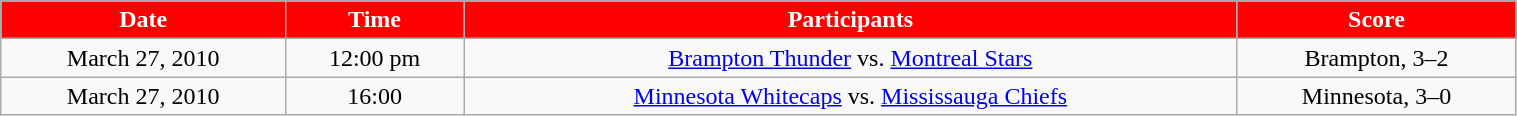<table class="wikitable" style="width:80%;">
<tr style="text-align:center; background:red; color:#fff;">
<td><strong>Date</strong></td>
<td><strong>Time</strong></td>
<td><strong>Participants</strong></td>
<td><strong>Score</strong></td>
</tr>
<tr style="text-align:center;" bgcolor="">
<td>March 27, 2010</td>
<td>12:00 pm</td>
<td><a href='#'>Brampton Thunder</a> vs. <a href='#'>Montreal Stars</a></td>
<td>Brampton, 3–2</td>
</tr>
<tr style="text-align:center;" bgcolor="">
<td>March 27, 2010</td>
<td>16:00</td>
<td><a href='#'>Minnesota Whitecaps</a> vs. <a href='#'>Mississauga Chiefs</a></td>
<td>Minnesota, 3–0</td>
</tr>
</table>
